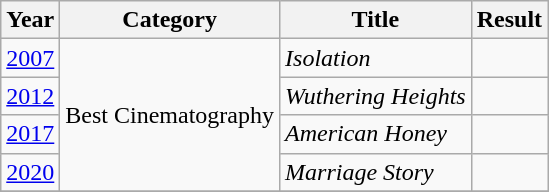<table class="wikitable">
<tr>
<th>Year</th>
<th>Category</th>
<th>Title</th>
<th>Result</th>
</tr>
<tr>
<td><a href='#'>2007</a></td>
<td rowspan="4">Best Cinematography</td>
<td><em>Isolation</em></td>
<td></td>
</tr>
<tr>
<td><a href='#'>2012</a></td>
<td><em>Wuthering Heights</em></td>
<td></td>
</tr>
<tr>
<td><a href='#'>2017</a></td>
<td><em>American Honey</em></td>
<td></td>
</tr>
<tr>
<td><a href='#'>2020</a></td>
<td><em>Marriage Story</em></td>
<td></td>
</tr>
<tr>
</tr>
</table>
